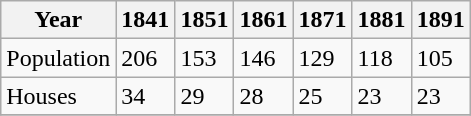<table class="wikitable">
<tr>
<th>Year</th>
<th>1841</th>
<th>1851</th>
<th>1861</th>
<th>1871</th>
<th>1881</th>
<th>1891</th>
</tr>
<tr>
<td>Population</td>
<td>206</td>
<td>153</td>
<td>146</td>
<td>129</td>
<td>118</td>
<td>105</td>
</tr>
<tr>
<td>Houses</td>
<td>34</td>
<td>29</td>
<td>28</td>
<td>25</td>
<td>23</td>
<td>23</td>
</tr>
<tr>
</tr>
</table>
